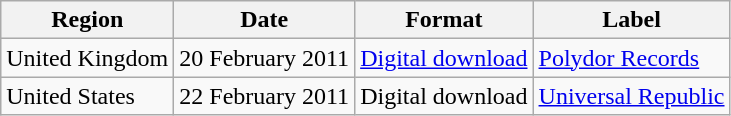<table class="wikitable" border="1">
<tr>
<th>Region</th>
<th>Date</th>
<th>Format</th>
<th>Label</th>
</tr>
<tr>
<td>United Kingdom</td>
<td>20 February 2011</td>
<td><a href='#'>Digital download</a></td>
<td><a href='#'>Polydor Records</a></td>
</tr>
<tr>
<td>United States</td>
<td>22 February 2011</td>
<td>Digital download</td>
<td><a href='#'>Universal Republic</a></td>
</tr>
</table>
